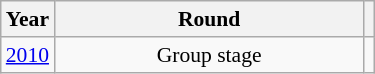<table class="wikitable" style="text-align: center; font-size:90%">
<tr>
<th>Year</th>
<th style="width:200px">Round</th>
<th></th>
</tr>
<tr>
<td><a href='#'>2010</a></td>
<td>Group stage</td>
<td></td>
</tr>
</table>
